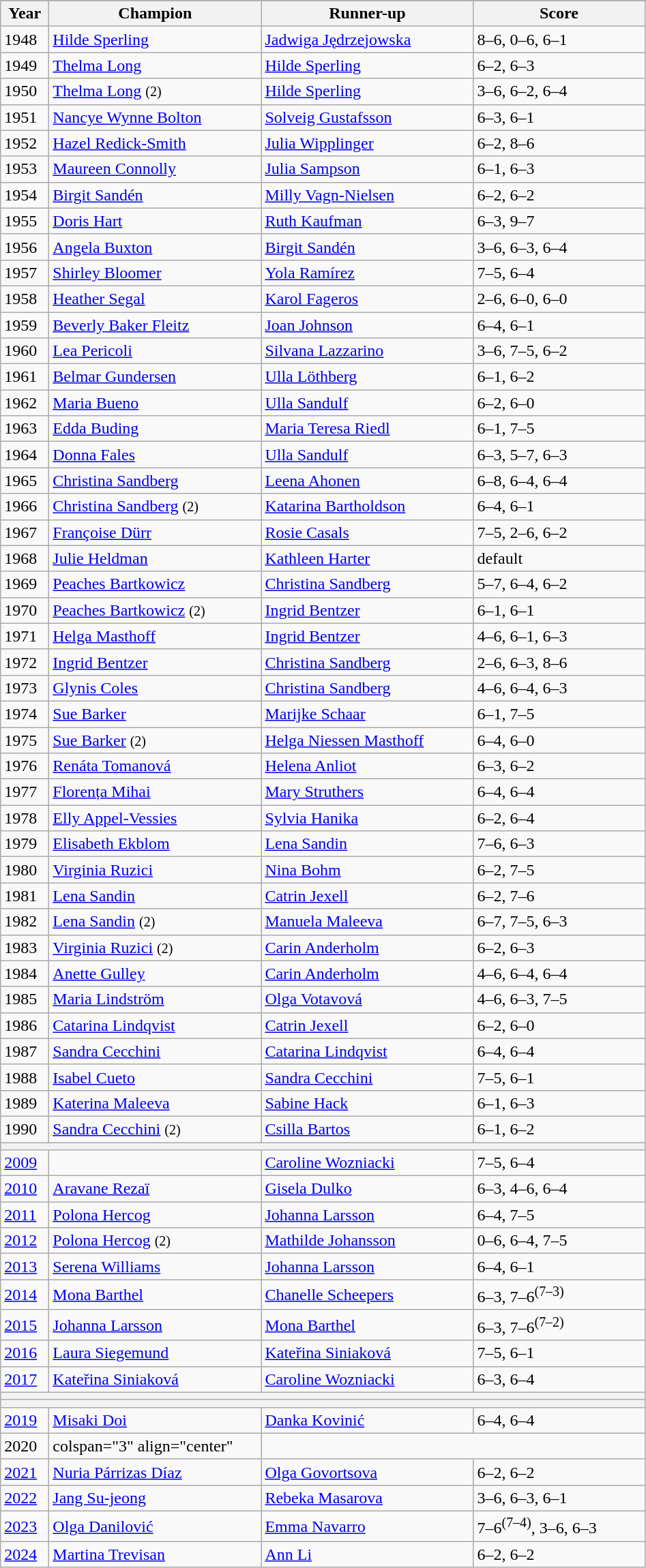<table class="wikitable">
<tr>
</tr>
<tr>
<th style="width:40px">Year</th>
<th style="width:200px">Champion</th>
<th style="width:200px">Runner-up</th>
<th style="width:160px" class="unsortable">Score</th>
</tr>
<tr>
<td>1948</td>
<td> <a href='#'>Hilde Sperling</a></td>
<td> <a href='#'>Jadwiga Jędrzejowska</a></td>
<td>8–6, 0–6, 6–1</td>
</tr>
<tr>
<td>1949</td>
<td> <a href='#'>Thelma Long</a></td>
<td> <a href='#'>Hilde Sperling</a></td>
<td>6–2, 6–3</td>
</tr>
<tr>
<td>1950</td>
<td> <a href='#'>Thelma Long</a> <small> (2) </small></td>
<td> <a href='#'>Hilde Sperling</a></td>
<td>3–6, 6–2, 6–4</td>
</tr>
<tr>
<td>1951</td>
<td> <a href='#'>Nancye Wynne Bolton</a></td>
<td> <a href='#'>Solveig Gustafsson</a></td>
<td>6–3, 6–1</td>
</tr>
<tr>
<td>1952</td>
<td> <a href='#'>Hazel Redick-Smith</a></td>
<td> <a href='#'>Julia Wipplinger</a></td>
<td>6–2, 8–6</td>
</tr>
<tr>
<td>1953</td>
<td> <a href='#'>Maureen Connolly</a></td>
<td> <a href='#'>Julia Sampson</a></td>
<td>6–1, 6–3</td>
</tr>
<tr>
<td>1954</td>
<td> <a href='#'>Birgit Sandén</a></td>
<td> <a href='#'>Milly Vagn-Nielsen</a></td>
<td>6–2, 6–2</td>
</tr>
<tr>
<td>1955</td>
<td> <a href='#'>Doris Hart</a></td>
<td> <a href='#'>Ruth Kaufman</a></td>
<td>6–3, 9–7</td>
</tr>
<tr>
<td>1956</td>
<td> <a href='#'>Angela Buxton</a></td>
<td> <a href='#'>Birgit Sandén</a></td>
<td>3–6, 6–3, 6–4</td>
</tr>
<tr>
<td>1957</td>
<td> <a href='#'>Shirley Bloomer</a></td>
<td> <a href='#'>Yola Ramírez</a></td>
<td>7–5, 6–4</td>
</tr>
<tr>
<td>1958</td>
<td> <a href='#'>Heather Segal</a></td>
<td> <a href='#'>Karol Fageros</a></td>
<td>2–6, 6–0, 6–0</td>
</tr>
<tr>
<td>1959</td>
<td> <a href='#'>Beverly Baker Fleitz</a></td>
<td> <a href='#'>Joan Johnson</a></td>
<td>6–4, 6–1</td>
</tr>
<tr>
<td>1960</td>
<td> <a href='#'>Lea Pericoli</a></td>
<td> <a href='#'>Silvana Lazzarino</a></td>
<td>3–6, 7–5, 6–2</td>
</tr>
<tr>
<td>1961</td>
<td> <a href='#'>Belmar Gundersen</a></td>
<td> <a href='#'>Ulla Löthberg</a></td>
<td>6–1, 6–2</td>
</tr>
<tr>
<td>1962</td>
<td> <a href='#'>Maria Bueno</a></td>
<td> <a href='#'>Ulla Sandulf</a></td>
<td>6–2, 6–0</td>
</tr>
<tr>
<td>1963</td>
<td> <a href='#'>Edda Buding</a></td>
<td> <a href='#'>Maria Teresa Riedl</a></td>
<td>6–1, 7–5</td>
</tr>
<tr>
<td>1964</td>
<td> <a href='#'>Donna Fales</a></td>
<td> <a href='#'>Ulla Sandulf</a></td>
<td>6–3, 5–7, 6–3</td>
</tr>
<tr>
<td>1965</td>
<td> <a href='#'>Christina Sandberg</a></td>
<td> <a href='#'>Leena Ahonen</a></td>
<td>6–8, 6–4, 6–4</td>
</tr>
<tr>
<td>1966</td>
<td> <a href='#'>Christina Sandberg</a> <small> (2) </small></td>
<td> <a href='#'>Katarina Bartholdson</a></td>
<td>6–4, 6–1</td>
</tr>
<tr>
<td>1967</td>
<td> <a href='#'>Françoise Dürr</a></td>
<td> <a href='#'>Rosie Casals</a></td>
<td>7–5, 2–6, 6–2</td>
</tr>
<tr>
<td>1968</td>
<td> <a href='#'>Julie Heldman</a></td>
<td> <a href='#'>Kathleen Harter</a></td>
<td>default</td>
</tr>
<tr>
<td>1969</td>
<td> <a href='#'>Peaches Bartkowicz</a></td>
<td> <a href='#'>Christina Sandberg</a></td>
<td>5–7, 6–4, 6–2</td>
</tr>
<tr>
<td>1970</td>
<td> <a href='#'>Peaches Bartkowicz</a> <small> (2) </small></td>
<td> <a href='#'>Ingrid Bentzer</a></td>
<td>6–1, 6–1</td>
</tr>
<tr>
<td>1971</td>
<td> <a href='#'>Helga Masthoff</a></td>
<td> <a href='#'>Ingrid Bentzer</a></td>
<td>4–6, 6–1, 6–3</td>
</tr>
<tr>
<td>1972</td>
<td> <a href='#'>Ingrid Bentzer</a></td>
<td> <a href='#'>Christina Sandberg</a></td>
<td>2–6, 6–3, 8–6</td>
</tr>
<tr>
<td>1973</td>
<td> <a href='#'>Glynis Coles</a></td>
<td> <a href='#'>Christina Sandberg</a></td>
<td>4–6, 6–4, 6–3</td>
</tr>
<tr>
<td>1974</td>
<td> <a href='#'>Sue Barker</a></td>
<td> <a href='#'>Marijke Schaar</a></td>
<td>6–1, 7–5</td>
</tr>
<tr>
<td>1975</td>
<td> <a href='#'>Sue Barker</a> <small> (2) </small></td>
<td> <a href='#'>Helga Niessen Masthoff</a></td>
<td>6–4, 6–0</td>
</tr>
<tr>
<td>1976</td>
<td> <a href='#'>Renáta Tomanová</a></td>
<td> <a href='#'>Helena Anliot</a></td>
<td>6–3, 6–2</td>
</tr>
<tr>
<td>1977</td>
<td> <a href='#'>Florența Mihai</a></td>
<td> <a href='#'>Mary Struthers</a></td>
<td>6–4, 6–4</td>
</tr>
<tr>
<td>1978</td>
<td> <a href='#'>Elly Appel-Vessies</a></td>
<td> <a href='#'>Sylvia Hanika</a></td>
<td>6–2, 6–4</td>
</tr>
<tr>
<td>1979</td>
<td> <a href='#'>Elisabeth Ekblom</a></td>
<td> <a href='#'>Lena Sandin</a></td>
<td>7–6, 6–3</td>
</tr>
<tr>
<td>1980</td>
<td> <a href='#'>Virginia Ruzici</a></td>
<td> <a href='#'>Nina Bohm</a></td>
<td>6–2, 7–5</td>
</tr>
<tr>
<td>1981</td>
<td> <a href='#'>Lena Sandin</a></td>
<td> <a href='#'>Catrin Jexell</a></td>
<td>6–2, 7–6</td>
</tr>
<tr>
<td>1982</td>
<td> <a href='#'>Lena Sandin</a> <small> (2) </small></td>
<td> <a href='#'>Manuela Maleeva</a></td>
<td>6–7, 7–5, 6–3</td>
</tr>
<tr>
<td>1983</td>
<td> <a href='#'>Virginia Ruzici</a> <small> (2) </small></td>
<td> <a href='#'>Carin Anderholm</a></td>
<td>6–2, 6–3</td>
</tr>
<tr>
<td>1984</td>
<td> <a href='#'>Anette Gulley</a></td>
<td> <a href='#'>Carin Anderholm</a></td>
<td>4–6, 6–4, 6–4</td>
</tr>
<tr>
<td>1985</td>
<td> <a href='#'>Maria Lindström</a></td>
<td> <a href='#'>Olga Votavová</a></td>
<td>4–6, 6–3, 7–5</td>
</tr>
<tr>
<td>1986</td>
<td> <a href='#'>Catarina Lindqvist</a></td>
<td> <a href='#'>Catrin Jexell</a></td>
<td>6–2, 6–0</td>
</tr>
<tr>
<td>1987</td>
<td> <a href='#'>Sandra Cecchini</a></td>
<td> <a href='#'>Catarina Lindqvist</a></td>
<td>6–4, 6–4</td>
</tr>
<tr>
<td>1988</td>
<td> <a href='#'>Isabel Cueto</a></td>
<td> <a href='#'>Sandra Cecchini</a></td>
<td>7–5, 6–1</td>
</tr>
<tr>
<td>1989</td>
<td> <a href='#'>Katerina Maleeva</a></td>
<td> <a href='#'>Sabine Hack</a></td>
<td>6–1, 6–3</td>
</tr>
<tr>
<td>1990</td>
<td> <a href='#'>Sandra Cecchini</a> <small> (2) </small></td>
<td> <a href='#'>Csilla Bartos</a></td>
<td>6–1, 6–2</td>
</tr>
<tr>
<th colspan="4"></th>
</tr>
<tr>
<td><a href='#'>2009</a></td>
<td></td>
<td> <a href='#'>Caroline Wozniacki</a></td>
<td>7–5, 6–4</td>
</tr>
<tr>
<td><a href='#'>2010</a></td>
<td> <a href='#'>Aravane Rezaï</a></td>
<td> <a href='#'>Gisela Dulko</a></td>
<td>6–3, 4–6, 6–4</td>
</tr>
<tr>
<td><a href='#'>2011</a></td>
<td> <a href='#'>Polona Hercog</a></td>
<td> <a href='#'>Johanna Larsson</a></td>
<td>6–4, 7–5</td>
</tr>
<tr>
<td><a href='#'>2012</a></td>
<td> <a href='#'>Polona Hercog</a> <small> (2) </small></td>
<td> <a href='#'>Mathilde Johansson</a></td>
<td>0–6, 6–4, 7–5</td>
</tr>
<tr>
<td><a href='#'>2013</a></td>
<td> <a href='#'>Serena Williams</a></td>
<td> <a href='#'>Johanna Larsson</a></td>
<td>6–4, 6–1</td>
</tr>
<tr>
<td><a href='#'>2014</a></td>
<td> <a href='#'>Mona Barthel</a></td>
<td> <a href='#'>Chanelle Scheepers</a></td>
<td>6–3, 7–6<sup>(7–3)</sup></td>
</tr>
<tr>
<td><a href='#'>2015</a></td>
<td> <a href='#'>Johanna Larsson</a></td>
<td> <a href='#'>Mona Barthel</a></td>
<td>6–3, 7–6<sup>(7–2)</sup></td>
</tr>
<tr>
<td><a href='#'>2016</a></td>
<td> <a href='#'>Laura Siegemund</a></td>
<td> <a href='#'>Kateřina Siniaková</a></td>
<td>7–5, 6–1</td>
</tr>
<tr>
<td><a href='#'>2017</a></td>
<td> <a href='#'>Kateřina Siniaková</a></td>
<td> <a href='#'>Caroline Wozniacki</a></td>
<td>6–3, 6–4</td>
</tr>
<tr>
<th colspan="4"></th>
</tr>
<tr>
<th colspan="4"></th>
</tr>
<tr>
<td><a href='#'>2019</a></td>
<td> <a href='#'>Misaki Doi</a></td>
<td> <a href='#'>Danka Kovinić</a></td>
<td>6–4, 6–4</td>
</tr>
<tr>
<td>2020</td>
<td>colspan="3" align="center" </td>
</tr>
<tr>
<td><a href='#'>2021</a></td>
<td> <a href='#'>Nuria Párrizas Díaz</a></td>
<td> <a href='#'>Olga Govortsova</a></td>
<td>6–2, 6–2</td>
</tr>
<tr>
<td><a href='#'>2022</a></td>
<td> <a href='#'>Jang Su-jeong</a></td>
<td> <a href='#'>Rebeka Masarova</a></td>
<td>3–6, 6–3, 6–1</td>
</tr>
<tr>
<td><a href='#'>2023</a></td>
<td> <a href='#'>Olga Danilović</a></td>
<td> <a href='#'>Emma Navarro</a></td>
<td>7–6<sup>(7–4)</sup>, 3–6, 6–3</td>
</tr>
<tr>
<td><a href='#'>2024</a></td>
<td> <a href='#'>Martina Trevisan</a></td>
<td> <a href='#'>Ann Li</a></td>
<td>6–2, 6–2</td>
</tr>
</table>
